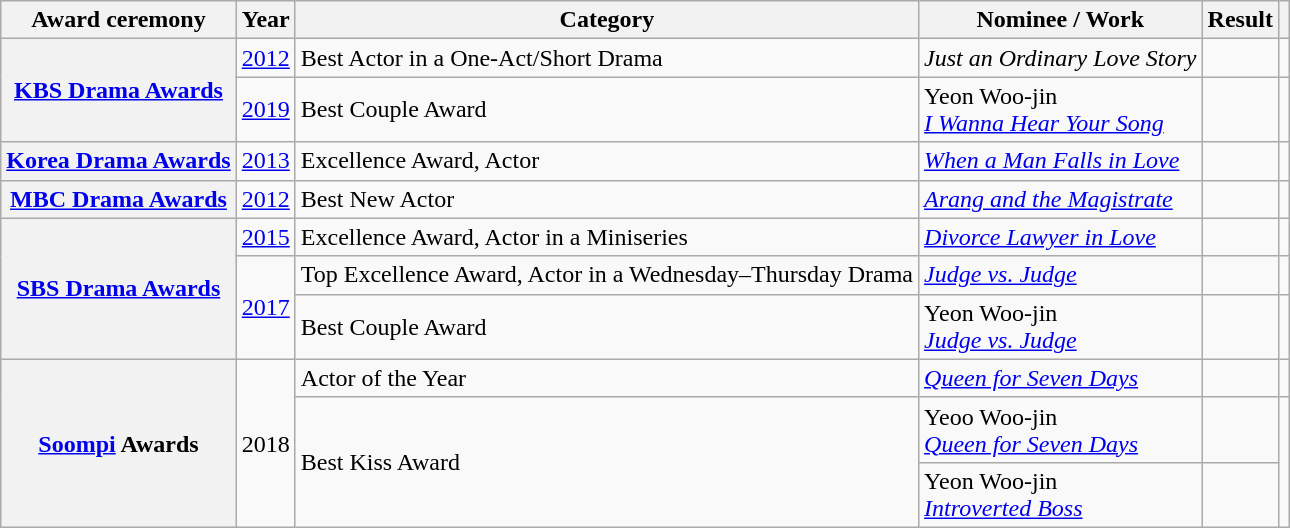<table class="wikitable plainrowheaders sortable">
<tr>
<th scope="col">Award ceremony</th>
<th scope="col">Year</th>
<th scope="col">Category</th>
<th scope="col">Nominee / Work</th>
<th scope="col">Result</th>
<th scope="col" class="unsortable"></th>
</tr>
<tr>
<th scope="row" rowspan="2"><a href='#'>KBS Drama Awards</a></th>
<td style="text-align:center"><a href='#'>2012</a></td>
<td>Best Actor in a One-Act/Short Drama</td>
<td><em>Just an Ordinary Love Story</em></td>
<td></td>
<td style="text-align:center"></td>
</tr>
<tr>
<td style="text-align:center"><a href='#'>2019</a></td>
<td>Best Couple Award</td>
<td>Yeon Woo-jin <br> <em><a href='#'>I Wanna Hear Your Song</a></em></td>
<td></td>
<td style="text-align:center"></td>
</tr>
<tr>
<th scope="row"><a href='#'>Korea Drama Awards</a></th>
<td style="text-align:center"><a href='#'>2013</a></td>
<td>Excellence Award, Actor</td>
<td><em><a href='#'>When a Man Falls in Love</a></em></td>
<td></td>
<td style="text-align:center"></td>
</tr>
<tr>
<th scope="row"><a href='#'>MBC Drama Awards</a></th>
<td style="text-align:center"><a href='#'>2012</a></td>
<td>Best New Actor</td>
<td><em><a href='#'>Arang and the Magistrate</a></em></td>
<td></td>
<td style="text-align:center"></td>
</tr>
<tr>
<th scope="row"  rowspan="3"><a href='#'>SBS Drama Awards</a></th>
<td style="text-align:center"><a href='#'>2015</a></td>
<td>Excellence Award, Actor in a Miniseries</td>
<td><em><a href='#'>Divorce Lawyer in Love</a></em></td>
<td></td>
<td style="text-align:center"></td>
</tr>
<tr>
<td rowspan="2" style="text-align:center"><a href='#'>2017</a></td>
<td>Top Excellence Award, Actor in a Wednesday–Thursday Drama</td>
<td><em><a href='#'>Judge vs. Judge</a></em></td>
<td></td>
<td style="text-align:center"></td>
</tr>
<tr>
<td>Best Couple Award</td>
<td>Yeon Woo-jin <br> <em><a href='#'>Judge vs. Judge</a></em></td>
<td></td>
<td style="text-align:center"></td>
</tr>
<tr>
<th scope="row"  rowspan="3"><a href='#'>Soompi</a> Awards</th>
<td rowspan="3" style="text-align:center">2018</td>
<td>Actor of the Year</td>
<td><em><a href='#'>Queen for Seven Days</a></em></td>
<td></td>
<td style="text-align:center"></td>
</tr>
<tr>
<td rowspan="2">Best Kiss Award</td>
<td>Yeoo Woo-jin <br><em><a href='#'>Queen for Seven Days</a></em></td>
<td></td>
<td rowspan="2" style="text-align:center"></td>
</tr>
<tr>
<td>Yeon Woo-jin <br><em><a href='#'>Introverted Boss</a></em></td>
<td></td>
</tr>
</table>
